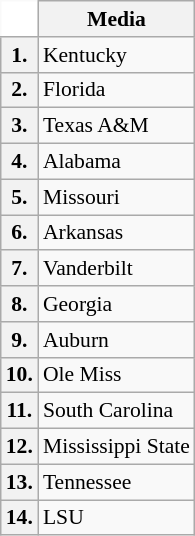<table class="wikitable" style="white-space:nowrap; font-size:90%;">
<tr>
<td ! colspan=1 style="background:white; border-top-style:hidden; border-left-style:hidden;"></td>
<th>Media</th>
</tr>
<tr>
<th>1.</th>
<td>Kentucky</td>
</tr>
<tr>
<th>2.</th>
<td>Florida</td>
</tr>
<tr>
<th>3.</th>
<td>Texas A&M</td>
</tr>
<tr>
<th>4.</th>
<td>Alabama</td>
</tr>
<tr>
<th>5.</th>
<td>Missouri</td>
</tr>
<tr>
<th>6.</th>
<td>Arkansas</td>
</tr>
<tr>
<th>7.</th>
<td>Vanderbilt</td>
</tr>
<tr>
<th>8.</th>
<td>Georgia</td>
</tr>
<tr>
<th>9.</th>
<td>Auburn</td>
</tr>
<tr>
<th>10.</th>
<td>Ole Miss</td>
</tr>
<tr>
<th>11.</th>
<td>South Carolina</td>
</tr>
<tr>
<th>12.</th>
<td>Mississippi State</td>
</tr>
<tr>
<th>13.</th>
<td>Tennessee</td>
</tr>
<tr>
<th>14.</th>
<td>LSU</td>
</tr>
</table>
